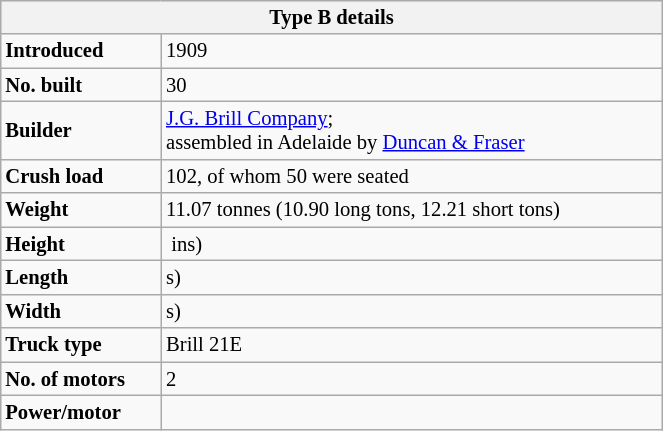<table class="wikitable floatleft mw-collapsible mw-collapsed" border= "1" style= "width:35%; font-size: 86%; float:left; margin-left:1em; margin-right:3em; margin-bottom:2em">
<tr>
<th colspan="2"><strong>Type B details</strong></th>
</tr>
<tr>
<td><strong>Introduced</strong></td>
<td>1909</td>
</tr>
<tr>
<td><strong>No. built</strong></td>
<td>30</td>
</tr>
<tr>
<td><strong>Builder</strong></td>
<td><a href='#'>J.G. Brill Company</a>;<br> assembled in Adelaide by <a href='#'>Duncan & Fraser</a></td>
</tr>
<tr>
<td><strong>Crush load</strong></td>
<td>102, of whom 50 were seated</td>
</tr>
<tr>
<td><strong>Weight</strong></td>
<td>11.07 tonnes (10.90 long tons, 12.21 short tons)</td>
</tr>
<tr>
<td><strong>Height</strong></td>
<td>  ins)</td>
</tr>
<tr>
<td><strong>Length</strong></td>
<td>s)</td>
</tr>
<tr>
<td><strong>Width</strong></td>
<td>s)</td>
</tr>
<tr>
<td><strong>Truck type</strong></td>
<td>Brill 21E</td>
</tr>
<tr>
<td><strong>No. of motors</strong></td>
<td>2</td>
</tr>
<tr>
<td><strong>Power/motor</strong></td>
<td></td>
</tr>
</table>
